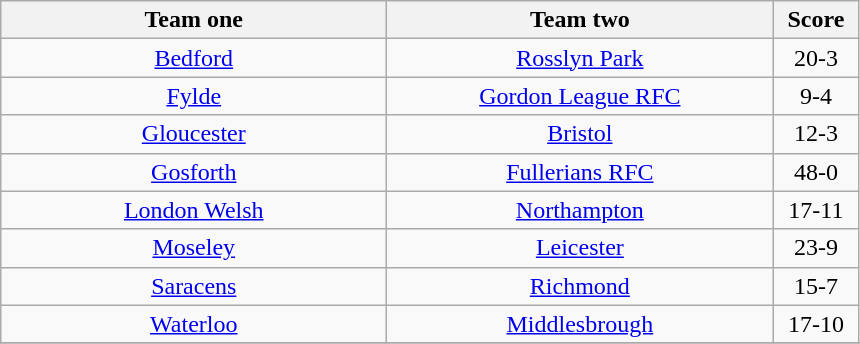<table class="wikitable" style="text-align: center">
<tr>
<th width=250>Team one</th>
<th width=250>Team two</th>
<th width=50>Score</th>
</tr>
<tr>
<td><a href='#'>Bedford</a></td>
<td><a href='#'>Rosslyn Park</a></td>
<td>20-3</td>
</tr>
<tr>
<td><a href='#'>Fylde</a></td>
<td><a href='#'>Gordon League RFC</a></td>
<td>9-4</td>
</tr>
<tr>
<td><a href='#'>Gloucester</a></td>
<td><a href='#'>Bristol</a></td>
<td>12-3</td>
</tr>
<tr>
<td><a href='#'>Gosforth</a></td>
<td><a href='#'>Fullerians RFC</a></td>
<td>48-0</td>
</tr>
<tr>
<td><a href='#'>London Welsh</a></td>
<td><a href='#'>Northampton</a></td>
<td>17-11</td>
</tr>
<tr>
<td><a href='#'>Moseley</a></td>
<td><a href='#'>Leicester</a></td>
<td>23-9</td>
</tr>
<tr>
<td><a href='#'>Saracens</a></td>
<td><a href='#'>Richmond</a></td>
<td>15-7</td>
</tr>
<tr>
<td><a href='#'>Waterloo</a></td>
<td><a href='#'>Middlesbrough</a></td>
<td>17-10</td>
</tr>
<tr>
</tr>
</table>
